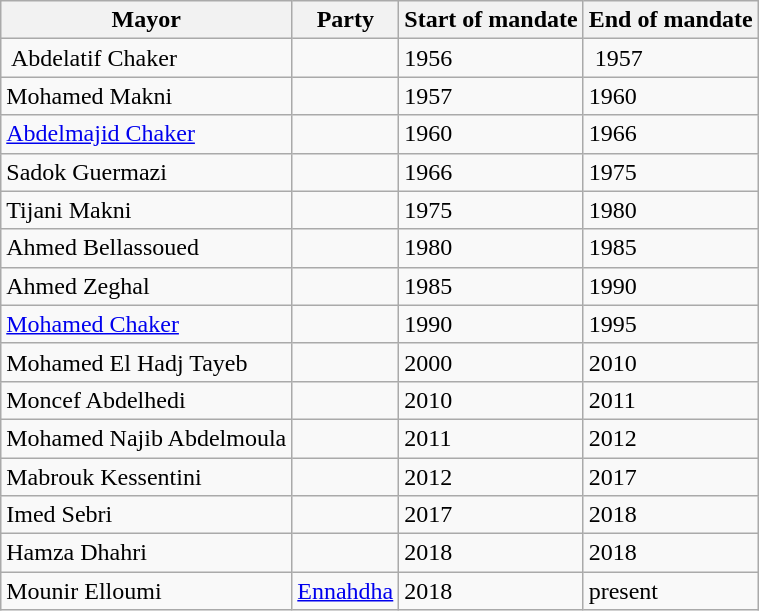<table class="wikitable">
<tr>
<th>Mayor</th>
<th>Party</th>
<th>Start of mandate</th>
<th>End of mandate</th>
</tr>
<tr>
<td> Abdelatif Chaker</td>
<td></td>
<td>1956</td>
<td> 1957</td>
</tr>
<tr>
<td>Mohamed Makni</td>
<td></td>
<td>1957</td>
<td>1960</td>
</tr>
<tr>
<td><a href='#'>Abdelmajid Chaker</a></td>
<td></td>
<td>1960</td>
<td>1966</td>
</tr>
<tr>
<td>Sadok Guermazi</td>
<td></td>
<td>1966</td>
<td>1975</td>
</tr>
<tr>
<td>Tijani Makni</td>
<td></td>
<td>1975</td>
<td>1980</td>
</tr>
<tr>
<td>Ahmed Bellassoued</td>
<td></td>
<td>1980</td>
<td>1985</td>
</tr>
<tr>
<td>Ahmed Zeghal</td>
<td></td>
<td>1985</td>
<td>1990</td>
</tr>
<tr>
<td><a href='#'>Mohamed Chaker</a></td>
<td></td>
<td>1990</td>
<td>1995</td>
</tr>
<tr>
<td>Mohamed El Hadj Tayeb</td>
<td></td>
<td>2000</td>
<td>2010</td>
</tr>
<tr>
<td>Moncef Abdelhedi</td>
<td></td>
<td>2010</td>
<td>2011</td>
</tr>
<tr>
<td>Mohamed Najib Abdelmoula</td>
<td></td>
<td>2011</td>
<td>2012</td>
</tr>
<tr>
<td>Mabrouk Kessentini</td>
<td></td>
<td>2012</td>
<td>2017</td>
</tr>
<tr>
<td>Imed Sebri</td>
<td></td>
<td>2017</td>
<td>2018</td>
</tr>
<tr>
<td>Hamza Dhahri</td>
<td></td>
<td>2018</td>
<td>2018</td>
</tr>
<tr>
<td>Mounir Elloumi</td>
<td><a href='#'>Ennahdha</a></td>
<td>2018</td>
<td>present</td>
</tr>
</table>
